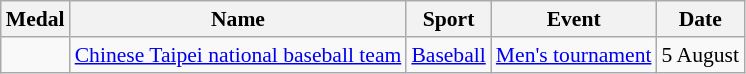<table class="wikitable sortable" style="font-size:90%">
<tr>
<th>Medal</th>
<th>Name</th>
<th>Sport</th>
<th>Event</th>
<th>Date</th>
</tr>
<tr>
<td></td>
<td><a href='#'>Chinese Taipei national baseball team</a><br></td>
<td><a href='#'>Baseball</a></td>
<td><a href='#'>Men's tournament</a></td>
<td>5 August</td>
</tr>
</table>
